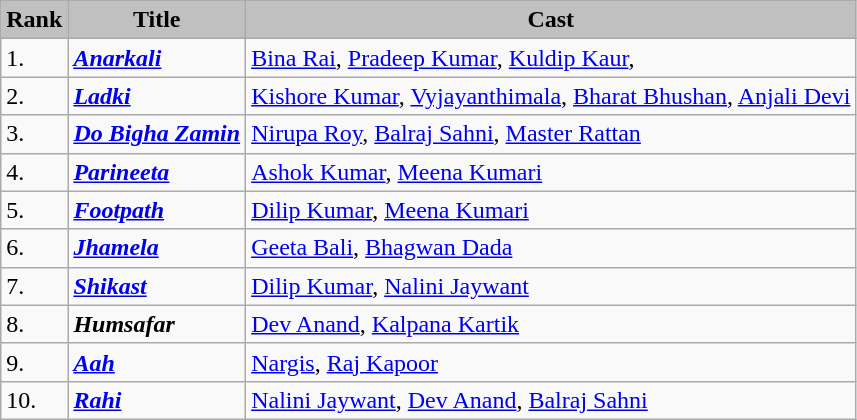<table class="wikitable">
<tr bgcolor="silver" align="center">
<td rowspan="1"><strong>Rank</strong></td>
<td rowspan="1"><strong>Title</strong></td>
<td rowspan="1"><strong>Cast</strong></td>
</tr>
<tr>
<td>1.</td>
<td><strong><em><a href='#'>Anarkali</a></em></strong></td>
<td><a href='#'>Bina Rai</a>, <a href='#'>Pradeep Kumar</a>, <a href='#'>Kuldip Kaur</a>,</td>
</tr>
<tr>
<td>2.</td>
<td><strong><em><a href='#'>Ladki</a></em></strong></td>
<td><a href='#'>Kishore Kumar</a>, <a href='#'>Vyjayanthimala</a>, <a href='#'>Bharat Bhushan</a>, <a href='#'>Anjali Devi</a></td>
</tr>
<tr>
<td>3.</td>
<td><strong><em><a href='#'>Do Bigha Zamin</a></em></strong></td>
<td><a href='#'>Nirupa Roy</a>, <a href='#'>Balraj Sahni</a>, <a href='#'>Master Rattan</a></td>
</tr>
<tr>
<td>4.</td>
<td><strong><em><a href='#'>Parineeta</a></em></strong></td>
<td><a href='#'>Ashok Kumar</a>, <a href='#'>Meena Kumari</a></td>
</tr>
<tr>
<td>5.</td>
<td><strong><em><a href='#'>Footpath</a></em></strong></td>
<td><a href='#'>Dilip Kumar</a>, <a href='#'>Meena Kumari</a></td>
</tr>
<tr>
<td>6.</td>
<td><strong><em><a href='#'>Jhamela</a></em></strong></td>
<td><a href='#'>Geeta Bali</a>, <a href='#'>Bhagwan Dada</a></td>
</tr>
<tr>
<td>7.</td>
<td><strong><em><a href='#'>Shikast</a></em></strong></td>
<td><a href='#'>Dilip Kumar</a>, <a href='#'>Nalini Jaywant</a></td>
</tr>
<tr>
<td>8.</td>
<td><strong><em>Humsafar</em></strong></td>
<td><a href='#'>Dev Anand</a>, <a href='#'>Kalpana Kartik</a></td>
</tr>
<tr>
<td>9.</td>
<td><strong><em><a href='#'>Aah</a></em></strong></td>
<td><a href='#'>Nargis</a>, <a href='#'>Raj Kapoor</a></td>
</tr>
<tr>
<td>10.</td>
<td><strong><em><a href='#'>Rahi</a></em></strong></td>
<td><a href='#'>Nalini Jaywant</a>, <a href='#'>Dev Anand</a>, <a href='#'>Balraj Sahni</a></td>
</tr>
</table>
